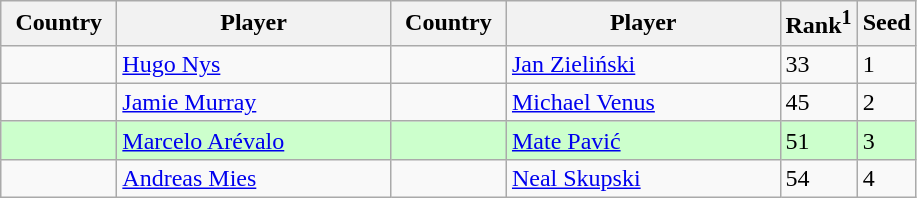<table class="sortable wikitable">
<tr>
<th width="70">Country</th>
<th width="175">Player</th>
<th width="70">Country</th>
<th width="175">Player</th>
<th>Rank<sup>1</sup></th>
<th>Seed</th>
</tr>
<tr>
<td></td>
<td><a href='#'>Hugo Nys</a></td>
<td></td>
<td><a href='#'>Jan Zieliński</a></td>
<td>33</td>
<td>1</td>
</tr>
<tr>
<td></td>
<td><a href='#'>Jamie Murray</a></td>
<td></td>
<td><a href='#'>Michael Venus</a></td>
<td>45</td>
<td>2</td>
</tr>
<tr bgcolor=#cfc>
<td></td>
<td><a href='#'>Marcelo Arévalo</a></td>
<td></td>
<td><a href='#'>Mate Pavić</a></td>
<td>51</td>
<td>3</td>
</tr>
<tr>
<td></td>
<td><a href='#'>Andreas Mies</a></td>
<td></td>
<td><a href='#'>Neal Skupski</a></td>
<td>54</td>
<td>4</td>
</tr>
</table>
